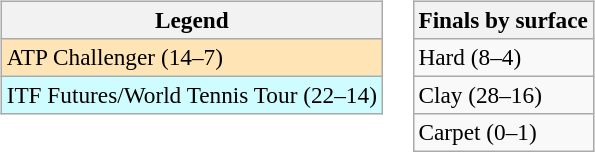<table>
<tr valign=top>
<td><br><table class=wikitable style=font-size:97%>
<tr>
<th>Legend</th>
</tr>
<tr style="background:moccasin;">
<td>ATP Challenger (14–7)</td>
</tr>
<tr style="background:#cffcff;">
<td>ITF Futures/World Tennis Tour (22–14)</td>
</tr>
</table>
</td>
<td><br><table class=wikitable style=font-size:97%>
<tr>
<th>Finals by surface</th>
</tr>
<tr>
<td>Hard (8–4)</td>
</tr>
<tr>
<td>Clay (28–16)</td>
</tr>
<tr>
<td>Carpet (0–1)</td>
</tr>
</table>
</td>
</tr>
</table>
